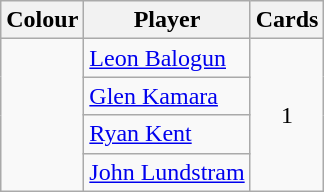<table class="wikitable" style="text-align:center">
<tr>
<th>Colour</th>
<th>Player</th>
<th>Cards</th>
</tr>
<tr>
<td rowspan="4"></td>
<td align="left"><a href='#'>Leon Balogun</a></td>
<td rowspan="4">1</td>
</tr>
<tr>
<td align="left"><a href='#'>Glen Kamara</a></td>
</tr>
<tr>
<td align="left"><a href='#'>Ryan Kent</a></td>
</tr>
<tr>
<td align="left"><a href='#'>John Lundstram</a></td>
</tr>
</table>
